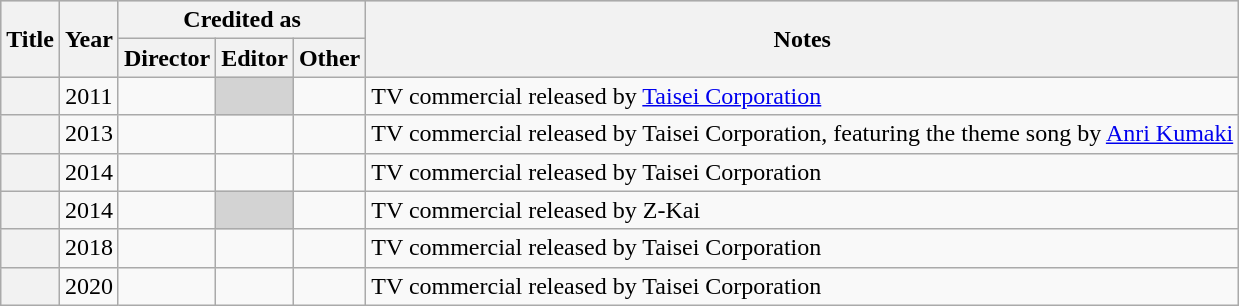<table class="wikitable plainrowheaders sortable">
<tr style="background:#ccc; text-align:center;">
<th scope="col" rowspan="2">Title</th>
<th scope="col" rowspan="2">Year</th>
<th scope="col" colspan="3">Credited as</th>
<th scope="col" rowspan="2">Notes</th>
</tr>
<tr>
<th scope="col">Director</th>
<th scope="col">Editor</th>
<th scope="col">Other</th>
</tr>
<tr>
<th scope=row></th>
<td style="text-align:center;">2011</td>
<td></td>
<td style="background:#d3d3d3;"></td>
<td></td>
<td>TV commercial released by <a href='#'>Taisei Corporation</a></td>
</tr>
<tr>
<th scope=row></th>
<td style="text-align:center;">2013</td>
<td></td>
<td></td>
<td></td>
<td>TV commercial released by Taisei Corporation, featuring the theme song  by <a href='#'>Anri Kumaki</a></td>
</tr>
<tr>
<th scope=row></th>
<td style="text-align:center;">2014</td>
<td></td>
<td></td>
<td></td>
<td>TV commercial released by Taisei Corporation</td>
</tr>
<tr>
<th scope=row></th>
<td style="text-align:center;">2014</td>
<td></td>
<td style="background:#d3d3d3;"></td>
<td></td>
<td>TV commercial released by Z-Kai</td>
</tr>
<tr>
<th scope=row></th>
<td style="text-align:center;">2018</td>
<td></td>
<td></td>
<td></td>
<td>TV commercial released by Taisei Corporation</td>
</tr>
<tr>
<th scope=row></th>
<td style="text-align:center;">2020</td>
<td></td>
<td></td>
<td></td>
<td>TV commercial released by Taisei Corporation</td>
</tr>
</table>
